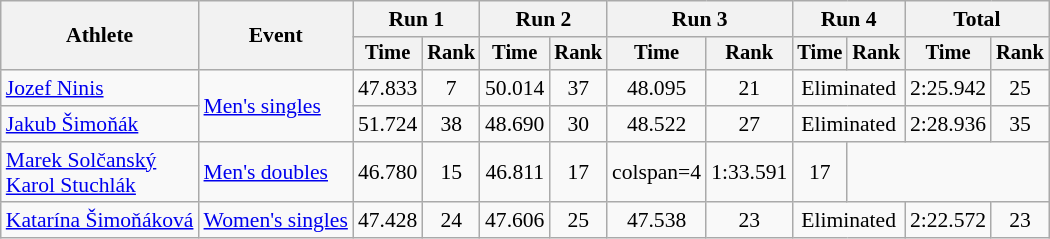<table class="wikitable" style="font-size:90%">
<tr>
<th rowspan="2">Athlete</th>
<th rowspan="2">Event</th>
<th colspan=2>Run 1</th>
<th colspan=2>Run 2</th>
<th colspan=2>Run 3</th>
<th colspan=2>Run 4</th>
<th colspan=2>Total</th>
</tr>
<tr style="font-size:95%">
<th>Time</th>
<th>Rank</th>
<th>Time</th>
<th>Rank</th>
<th>Time</th>
<th>Rank</th>
<th>Time</th>
<th>Rank</th>
<th>Time</th>
<th>Rank</th>
</tr>
<tr align=center>
<td align=left><a href='#'>Jozef Ninis</a></td>
<td align=left rowspan=2><a href='#'>Men's singles</a></td>
<td>47.833</td>
<td>7</td>
<td>50.014</td>
<td>37</td>
<td>48.095</td>
<td>21</td>
<td colspan=2>Eliminated</td>
<td>2:25.942</td>
<td>25</td>
</tr>
<tr align=center>
<td align=left><a href='#'>Jakub Šimoňák</a></td>
<td>51.724</td>
<td>38</td>
<td>48.690</td>
<td>30</td>
<td>48.522</td>
<td>27</td>
<td colspan=2>Eliminated</td>
<td>2:28.936</td>
<td>35</td>
</tr>
<tr align=center>
<td align=left><a href='#'>Marek Solčanský</a><br><a href='#'>Karol Stuchlák</a></td>
<td align=left><a href='#'>Men's doubles</a></td>
<td>46.780</td>
<td>15</td>
<td>46.811</td>
<td>17</td>
<td>colspan=4 </td>
<td>1:33.591</td>
<td>17</td>
</tr>
<tr align=center>
<td align=left><a href='#'>Katarína Šimoňáková</a></td>
<td align=left><a href='#'>Women's singles</a></td>
<td>47.428</td>
<td>24</td>
<td>47.606</td>
<td>25</td>
<td>47.538</td>
<td>23</td>
<td colspan=2>Eliminated</td>
<td>2:22.572</td>
<td>23</td>
</tr>
</table>
